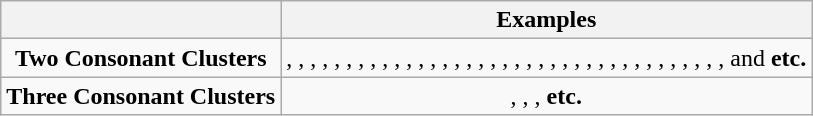<table class="wikitable" style="text-align: center;">
<tr>
<th></th>
<th>Examples</th>
</tr>
<tr>
<td><strong>Two Consonant Clusters</strong></td>
<td>, , , , , , , , , , , , , , , ,  , , ,  , , , , , , , , , , , , , , , , , ,  and  <strong>etc.</strong></td>
</tr>
<tr>
<td><strong>Three Consonant Clusters</strong></td>
<td>,  , ,  <strong>etc.</strong></td>
</tr>
</table>
